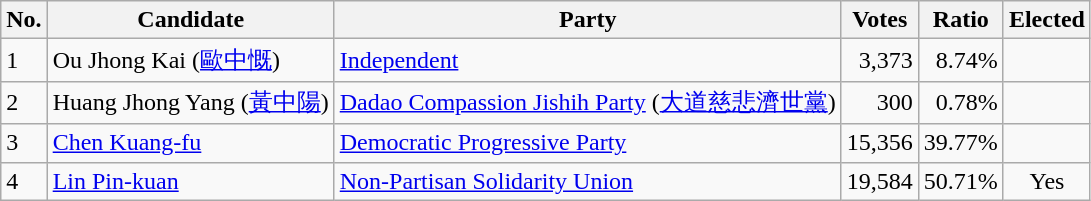<table class=wikitable>
<tr>
<th>No.</th>
<th>Candidate</th>
<th>Party</th>
<th>Votes</th>
<th>Ratio</th>
<th>Elected</th>
</tr>
<tr>
<td>1</td>
<td>Ou Jhong Kai  (<a href='#'>歐中慨</a>)</td>
<td><a href='#'>Independent</a></td>
<td align="right">3,373</td>
<td align="right">8.74%</td>
<td></td>
</tr>
<tr>
<td>2</td>
<td>Huang Jhong Yang  (<a href='#'>黃中陽</a>)</td>
<td><a href='#'>Dadao Compassion Jishih Party</a>  (<a href='#'>大道慈悲濟世黨</a>)</td>
<td align="right">300</td>
<td align="right">0.78%</td>
<td></td>
</tr>
<tr>
<td>3</td>
<td><a href='#'>Chen Kuang-fu</a></td>
<td><a href='#'>Democratic Progressive Party</a></td>
<td align="right">15,356</td>
<td align="right">39.77%</td>
<td></td>
</tr>
<tr>
<td>4</td>
<td><a href='#'>Lin Pin-kuan</a></td>
<td><a href='#'>Non-Partisan Solidarity Union</a></td>
<td align="right">19,584</td>
<td align="right">50.71%</td>
<td align="center">Yes</td>
</tr>
</table>
